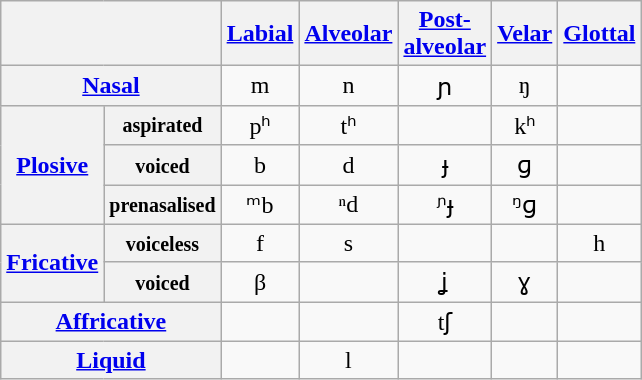<table class="wikitable" style="text-align:center;">
<tr>
<th colspan="2"></th>
<th><a href='#'>Labial</a></th>
<th><a href='#'>Alveolar</a></th>
<th><a href='#'>Post-<br>alveolar</a></th>
<th><a href='#'>Velar</a></th>
<th><a href='#'>Glottal</a></th>
</tr>
<tr>
<th colspan="2"><a href='#'>Nasal</a></th>
<td>m</td>
<td>n</td>
<td>ɲ</td>
<td>ŋ</td>
<td></td>
</tr>
<tr>
<th rowspan="3"><a href='#'>Plosive</a></th>
<th><small>aspirated</small></th>
<td>pʰ</td>
<td>tʰ</td>
<td></td>
<td>kʰ</td>
<td></td>
</tr>
<tr>
<th><small>voiced</small></th>
<td>b</td>
<td>d</td>
<td>ɟ</td>
<td>ɡ</td>
<td></td>
</tr>
<tr>
<th><small>prenasalised</small></th>
<td>ᵐb</td>
<td>ⁿd</td>
<td>ᶮɟ</td>
<td>ᵑɡ</td>
<td></td>
</tr>
<tr>
<th rowspan="2"><a href='#'>Fricative</a></th>
<th><small>voiceless</small></th>
<td>f</td>
<td>s</td>
<td></td>
<td></td>
<td>h</td>
</tr>
<tr>
<th><small>voiced</small></th>
<td>β</td>
<td></td>
<td>ʝ</td>
<td>ɣ</td>
<td></td>
</tr>
<tr>
<th colspan="2"><a href='#'>Affricative</a></th>
<td></td>
<td></td>
<td>tʃ</td>
<td></td>
<td></td>
</tr>
<tr>
<th colspan="2"><a href='#'>Liquid</a></th>
<td></td>
<td>l</td>
<td></td>
<td></td>
<td></td>
</tr>
</table>
